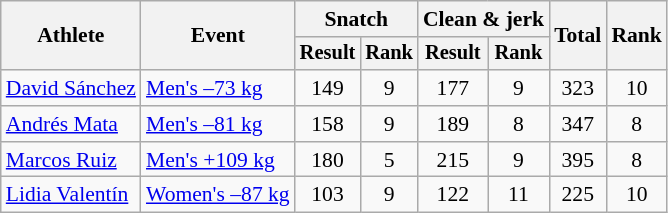<table class="wikitable" style="font-size:90%">
<tr>
<th rowspan="2">Athlete</th>
<th rowspan="2">Event</th>
<th colspan="2">Snatch</th>
<th colspan="2">Clean & jerk</th>
<th rowspan="2">Total</th>
<th rowspan="2">Rank</th>
</tr>
<tr style="font-size:95%">
<th>Result</th>
<th>Rank</th>
<th>Result</th>
<th>Rank</th>
</tr>
<tr align=center>
<td align=left><a href='#'>David Sánchez</a></td>
<td align=left><a href='#'>Men's –73 kg</a></td>
<td>149</td>
<td>9</td>
<td>177</td>
<td>9</td>
<td>323</td>
<td>10</td>
</tr>
<tr align=center>
<td align=left><a href='#'>Andrés Mata</a></td>
<td align=left><a href='#'>Men's –81 kg</a></td>
<td>158</td>
<td>9</td>
<td>189</td>
<td>8</td>
<td>347</td>
<td>8</td>
</tr>
<tr align=center>
<td align=left><a href='#'>Marcos Ruiz</a></td>
<td align=left><a href='#'>Men's +109 kg</a></td>
<td>180</td>
<td>5</td>
<td>215</td>
<td>9</td>
<td>395</td>
<td>8</td>
</tr>
<tr align=center>
<td align=left><a href='#'>Lidia Valentín</a></td>
<td align=left><a href='#'>Women's –87 kg</a></td>
<td>103</td>
<td>9</td>
<td>122</td>
<td>11</td>
<td>225</td>
<td>10</td>
</tr>
</table>
